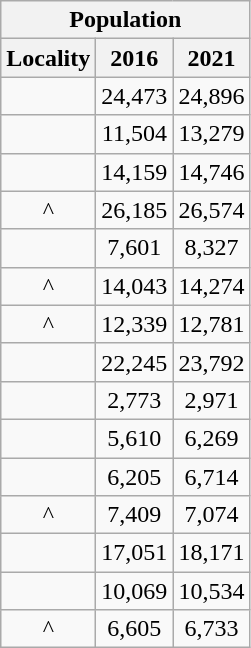<table class="wikitable sortable" style="text-align:center;">
<tr>
<th colspan="3" style="text-align:center;  font-weight:bold">Population</th>
</tr>
<tr>
<th style="text-align:center; background:  font-weight:bold">Locality</th>
<th style="text-align:center; background:  font-weight:bold"><strong>2016</strong></th>
<th style="text-align:center; background:  font-weight:bold"><strong>2021</strong></th>
</tr>
<tr>
<td></td>
<td>24,473</td>
<td>24,896</td>
</tr>
<tr>
<td></td>
<td>11,504</td>
<td>13,279</td>
</tr>
<tr>
<td></td>
<td>14,159</td>
<td>14,746</td>
</tr>
<tr>
<td>^</td>
<td>26,185</td>
<td>26,574</td>
</tr>
<tr>
<td></td>
<td>7,601</td>
<td>8,327</td>
</tr>
<tr>
<td>^</td>
<td>14,043</td>
<td>14,274</td>
</tr>
<tr>
<td>^</td>
<td>12,339</td>
<td>12,781</td>
</tr>
<tr>
<td></td>
<td>22,245</td>
<td>23,792</td>
</tr>
<tr>
<td></td>
<td>2,773</td>
<td>2,971</td>
</tr>
<tr>
<td></td>
<td>5,610</td>
<td>6,269</td>
</tr>
<tr>
<td></td>
<td>6,205</td>
<td>6,714</td>
</tr>
<tr>
<td>^</td>
<td>7,409</td>
<td>7,074</td>
</tr>
<tr>
<td></td>
<td>17,051</td>
<td>18,171</td>
</tr>
<tr>
<td></td>
<td>10,069</td>
<td>10,534</td>
</tr>
<tr>
<td>^</td>
<td>6,605</td>
<td>6,733</td>
</tr>
</table>
